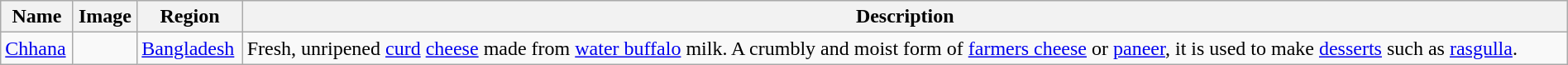<table class="wikitable sortable" style="width:100%">
<tr>
<th>Name</th>
<th class="unsortable">Image</th>
<th>Region</th>
<th>Description</th>
</tr>
<tr>
<td><a href='#'>Chhana</a></td>
<td></td>
<td><a href='#'>Bangladesh</a></td>
<td>Fresh, unripened <a href='#'>curd</a> <a href='#'>cheese</a> made from <a href='#'>water buffalo</a> milk. A crumbly and moist form of <a href='#'>farmers cheese</a> or <a href='#'>paneer</a>, it is used to make <a href='#'>desserts</a> such as <a href='#'>rasgulla</a>.</td>
</tr>
</table>
